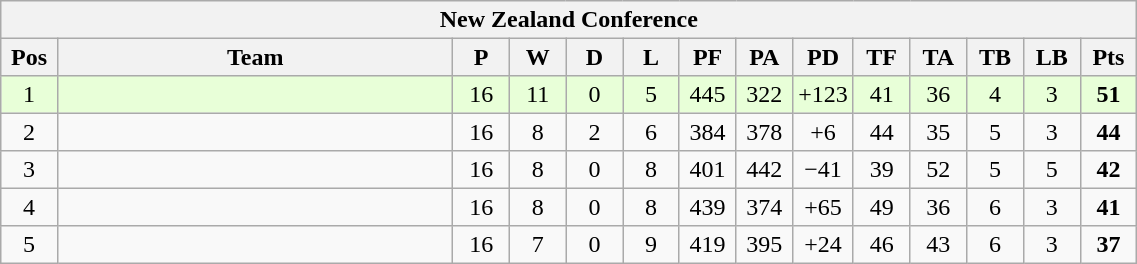<table class="wikitable" style="text-align:center; line-height:110%; font-size:100%; width:60%;">
<tr>
<th colspan="100%" cellpadding="0" cellspacing="0"> <strong>New Zealand Conference</strong></th>
</tr>
<tr>
<th style="width:5%;">Pos</th>
<th style="width:35%;">Team</th>
<th style="width:5%;">P</th>
<th style="width:5%;">W</th>
<th style="width:5%;">D</th>
<th style="width:5%;">L</th>
<th style="width:5%;">PF</th>
<th style="width:5%;">PA</th>
<th style="width:5%;">PD</th>
<th style="width:5%;">TF</th>
<th style="width:5%;">TA</th>
<th style="width:5%;">TB</th>
<th style="width:5%;">LB</th>
<th style="width:5%;">Pts<br></th>
</tr>
<tr style="background:#E8FFD8; text-align:center;">
<td>1</td>
<td style="text-align:left;"></td>
<td>16</td>
<td>11</td>
<td>0</td>
<td>5</td>
<td>445</td>
<td>322</td>
<td>+123</td>
<td>41</td>
<td>36</td>
<td>4</td>
<td>3</td>
<td><strong>51</strong></td>
</tr>
<tr>
<td>2</td>
<td style="text-align:left;"></td>
<td>16</td>
<td>8</td>
<td>2</td>
<td>6</td>
<td>384</td>
<td>378</td>
<td>+6</td>
<td>44</td>
<td>35</td>
<td>5</td>
<td>3</td>
<td><strong>44</strong></td>
</tr>
<tr>
<td>3</td>
<td style="text-align:left;"></td>
<td>16</td>
<td>8</td>
<td>0</td>
<td>8</td>
<td>401</td>
<td>442</td>
<td>−41</td>
<td>39</td>
<td>52</td>
<td>5</td>
<td>5</td>
<td><strong>42</strong></td>
</tr>
<tr>
<td>4</td>
<td style="text-align:left;"></td>
<td>16</td>
<td>8</td>
<td>0</td>
<td>8</td>
<td>439</td>
<td>374</td>
<td>+65</td>
<td>49</td>
<td>36</td>
<td>6</td>
<td>3</td>
<td><strong>41</strong></td>
</tr>
<tr>
<td>5</td>
<td style="text-align:left;"></td>
<td>16</td>
<td>7</td>
<td>0</td>
<td>9</td>
<td>419</td>
<td>395</td>
<td>+24</td>
<td>46</td>
<td>43</td>
<td>6</td>
<td>3</td>
<td><strong>37</strong></td>
</tr>
</table>
